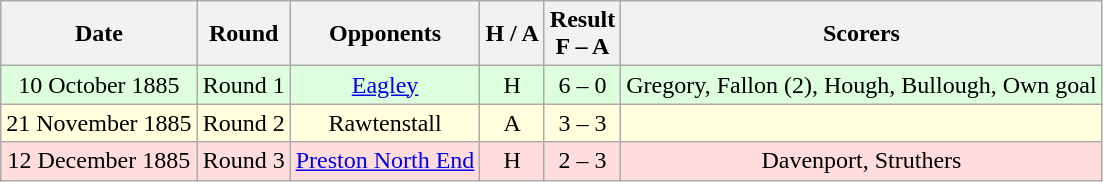<table class="wikitable" style="text-align:center">
<tr>
<th>Date</th>
<th>Round</th>
<th>Opponents</th>
<th>H / A</th>
<th>Result<br>F – A</th>
<th>Scorers</th>
</tr>
<tr bgcolor="#ddffdd">
<td>10 October 1885</td>
<td>Round 1</td>
<td><a href='#'>Eagley</a></td>
<td>H</td>
<td>6 – 0</td>
<td>Gregory, Fallon (2), Hough, Bullough, Own goal</td>
</tr>
<tr bgcolor="#ffffdd">
<td>21 November 1885</td>
<td>Round 2</td>
<td>Rawtenstall</td>
<td>A</td>
<td>3 – 3</td>
<td></td>
</tr>
<tr bgcolor="#ffdddd">
<td>12 December 1885</td>
<td>Round 3</td>
<td><a href='#'>Preston North End</a></td>
<td>H</td>
<td>2 – 3</td>
<td>Davenport, Struthers</td>
</tr>
</table>
